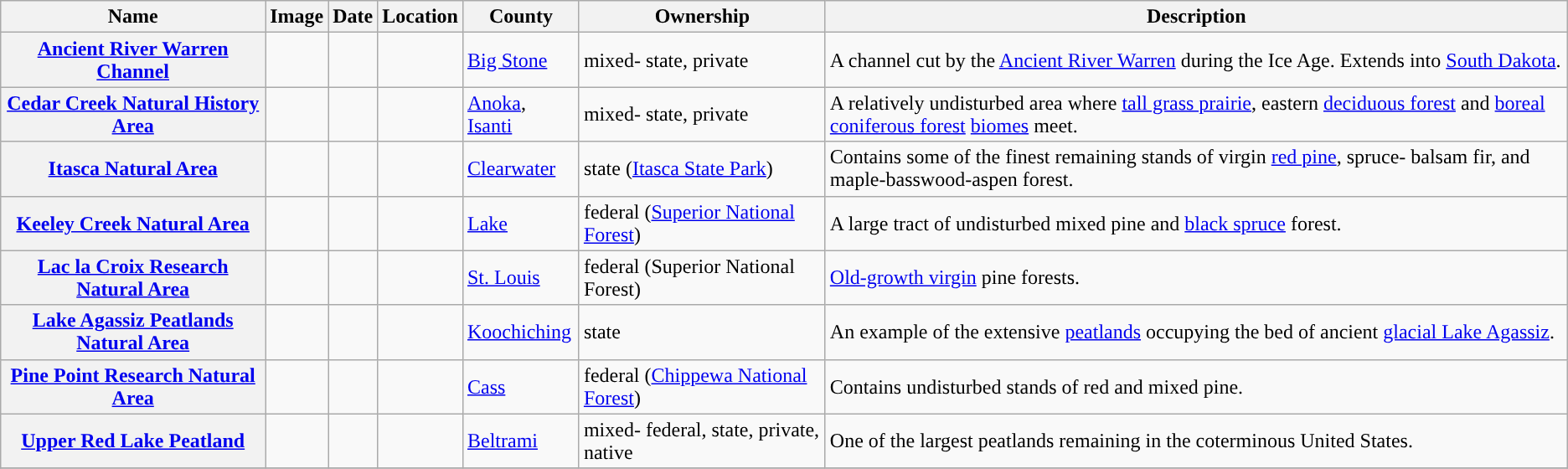<table class="wikitable sortable" align="center">
<tr>
<th style="background-color:">Name</th>
<th style="background-color:">Image</th>
<th style="background-color:">Date</th>
<th style="background-color:">Location</th>
<th style="background-color:">County</th>
<th style="background-color:">Ownership</th>
<th style="background-color:">Description</th>
</tr>
<tr>
<th><a href='#'>Ancient River Warren Channel</a></th>
<td></td>
<td></td>
<td></td>
<td><a href='#'>Big Stone</a></td>
<td>mixed- state, private</td>
<td>A channel cut by the <a href='#'>Ancient River Warren</a> during the Ice Age. Extends into <a href='#'>South Dakota</a>.</td>
</tr>
<tr>
<th><a href='#'>Cedar Creek Natural History Area</a></th>
<td></td>
<td></td>
<td></td>
<td><a href='#'>Anoka</a>, <a href='#'>Isanti</a></td>
<td>mixed- state, private</td>
<td>A relatively undisturbed area where <a href='#'>tall grass prairie</a>, eastern <a href='#'>deciduous forest</a> and <a href='#'>boreal</a> <a href='#'>coniferous forest</a> <a href='#'>biomes</a> meet.</td>
</tr>
<tr>
<th><a href='#'>Itasca Natural Area</a></th>
<td></td>
<td></td>
<td></td>
<td><a href='#'>Clearwater</a></td>
<td>state (<a href='#'>Itasca State Park</a>)</td>
<td>Contains some of the finest remaining stands of virgin <a href='#'>red pine</a>, spruce- balsam fir, and maple-basswood-aspen forest.</td>
</tr>
<tr>
<th><a href='#'>Keeley Creek Natural Area</a></th>
<td></td>
<td></td>
<td></td>
<td><a href='#'>Lake</a></td>
<td>federal (<a href='#'>Superior National Forest</a>)</td>
<td>A large tract of undisturbed mixed pine and <a href='#'>black spruce</a> forest.</td>
</tr>
<tr>
<th><a href='#'>Lac la Croix Research Natural Area</a></th>
<td></td>
<td></td>
<td></td>
<td><a href='#'>St. Louis</a></td>
<td>federal (Superior National Forest)</td>
<td><a href='#'>Old-growth virgin</a> pine forests.</td>
</tr>
<tr>
<th><a href='#'>Lake Agassiz Peatlands Natural Area</a></th>
<td></td>
<td></td>
<td></td>
<td><a href='#'>Koochiching</a></td>
<td>state</td>
<td>An example of the extensive <a href='#'>peatlands</a> occupying the bed of ancient <a href='#'>glacial Lake Agassiz</a>.</td>
</tr>
<tr>
<th><a href='#'>Pine Point Research Natural Area</a></th>
<td></td>
<td></td>
<td></td>
<td><a href='#'>Cass</a></td>
<td>federal (<a href='#'>Chippewa National Forest</a>)</td>
<td>Contains undisturbed stands of red and mixed pine.</td>
</tr>
<tr>
<th><a href='#'>Upper Red Lake Peatland</a></th>
<td></td>
<td></td>
<td></td>
<td><a href='#'>Beltrami</a></td>
<td>mixed- federal, state, private, native</td>
<td>One of the largest peatlands remaining in the coterminous United States.</td>
</tr>
<tr>
</tr>
</table>
